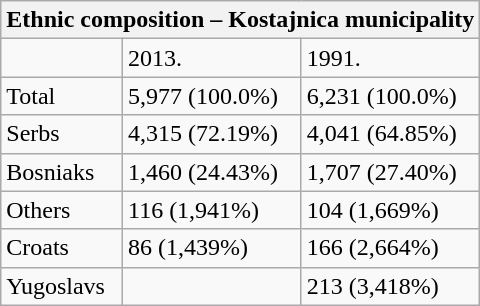<table class="wikitable">
<tr>
<th colspan="8">Ethnic composition – Kostajnica municipality</th>
</tr>
<tr>
<td></td>
<td>2013.</td>
<td>1991.</td>
</tr>
<tr>
<td>Total</td>
<td>5,977 (100.0%)</td>
<td>6,231 (100.0%)</td>
</tr>
<tr>
<td>Serbs</td>
<td>4,315 (72.19%)</td>
<td>4,041 (64.85%)</td>
</tr>
<tr>
<td>Bosniaks</td>
<td>1,460 (24.43%)</td>
<td>1,707 (27.40%)</td>
</tr>
<tr>
<td>Others</td>
<td>116 (1,941%)</td>
<td>104 (1,669%)</td>
</tr>
<tr>
<td>Croats</td>
<td>86 (1,439%)</td>
<td>166 (2,664%)</td>
</tr>
<tr>
<td>Yugoslavs</td>
<td></td>
<td>213 (3,418%)</td>
</tr>
</table>
